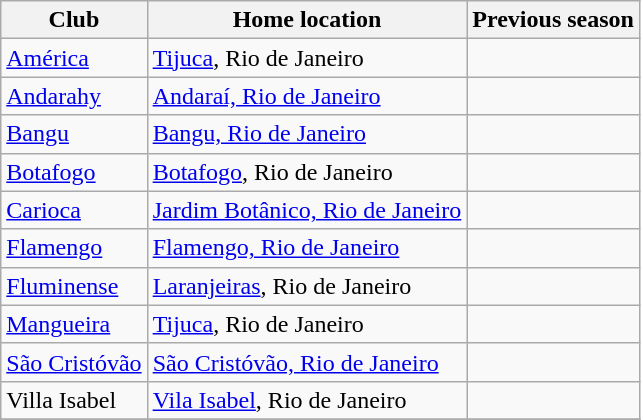<table class="wikitable sortable">
<tr>
<th>Club</th>
<th>Home location</th>
<th>Previous season</th>
</tr>
<tr>
<td><a href='#'>América</a></td>
<td><a href='#'>Tijuca</a>, Rio de Janeiro</td>
<td></td>
</tr>
<tr>
<td><a href='#'>Andarahy</a></td>
<td><a href='#'>Andaraí, Rio de Janeiro</a></td>
<td></td>
</tr>
<tr>
<td><a href='#'>Bangu</a></td>
<td><a href='#'>Bangu, Rio de Janeiro</a></td>
<td></td>
</tr>
<tr>
<td><a href='#'>Botafogo</a></td>
<td><a href='#'>Botafogo</a>, Rio de Janeiro</td>
<td></td>
</tr>
<tr>
<td><a href='#'>Carioca</a></td>
<td><a href='#'>Jardim Botânico, Rio de Janeiro</a></td>
<td></td>
</tr>
<tr>
<td><a href='#'>Flamengo</a></td>
<td><a href='#'>Flamengo, Rio de Janeiro</a></td>
<td></td>
</tr>
<tr>
<td><a href='#'>Fluminense</a></td>
<td><a href='#'>Laranjeiras</a>, Rio de Janeiro</td>
<td></td>
</tr>
<tr>
<td><a href='#'>Mangueira</a></td>
<td><a href='#'>Tijuca</a>, Rio de Janeiro</td>
<td></td>
</tr>
<tr>
<td><a href='#'>São Cristóvão</a></td>
<td><a href='#'>São Cristóvão, Rio de Janeiro</a></td>
<td></td>
</tr>
<tr>
<td>Villa Isabel</td>
<td><a href='#'>Vila Isabel</a>, Rio de Janeiro</td>
<td></td>
</tr>
<tr>
</tr>
</table>
